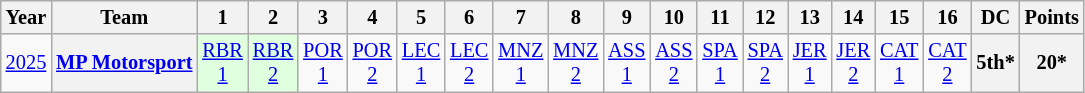<table class="wikitable" style="text-align:center; font-size:85%">
<tr>
<th>Year</th>
<th>Team</th>
<th>1</th>
<th>2</th>
<th>3</th>
<th>4</th>
<th>5</th>
<th>6</th>
<th>7</th>
<th>8</th>
<th>9</th>
<th>10</th>
<th>11</th>
<th>12</th>
<th>13</th>
<th>14</th>
<th>15</th>
<th>16</th>
<th>DC</th>
<th>Points</th>
</tr>
<tr>
<td><a href='#'>2025</a></td>
<th nowrap><a href='#'>MP Motorsport</a></th>
<td style="background:#DFFFDF;"><a href='#'>RBR<br>1</a><br></td>
<td style="background:#DFFFDF;"><a href='#'>RBR<br>2</a><br></td>
<td style="background:#;"><a href='#'>POR<br>1</a><br></td>
<td style="background:#;"><a href='#'>POR<br>2</a><br></td>
<td style="background:#;"><a href='#'>LEC<br>1</a><br></td>
<td style="background:#;"><a href='#'>LEC<br>2</a><br></td>
<td style="background:#;"><a href='#'>MNZ<br>1</a><br></td>
<td style="background:#;"><a href='#'>MNZ<br>2</a><br></td>
<td style="background:#;"><a href='#'>ASS<br>1</a><br></td>
<td style="background:#;"><a href='#'>ASS<br>2</a><br></td>
<td style="background:#;"><a href='#'>SPA<br>1</a><br></td>
<td style="background:#;"><a href='#'>SPA<br>2</a><br></td>
<td style="background:#;"><a href='#'>JER<br>1</a><br></td>
<td style="background:#;"><a href='#'>JER<br>2</a><br></td>
<td style="background:#;"><a href='#'>CAT<br>1</a><br></td>
<td style="background:#;"><a href='#'>CAT<br>2</a><br></td>
<th>5th*</th>
<th>20*</th>
</tr>
</table>
